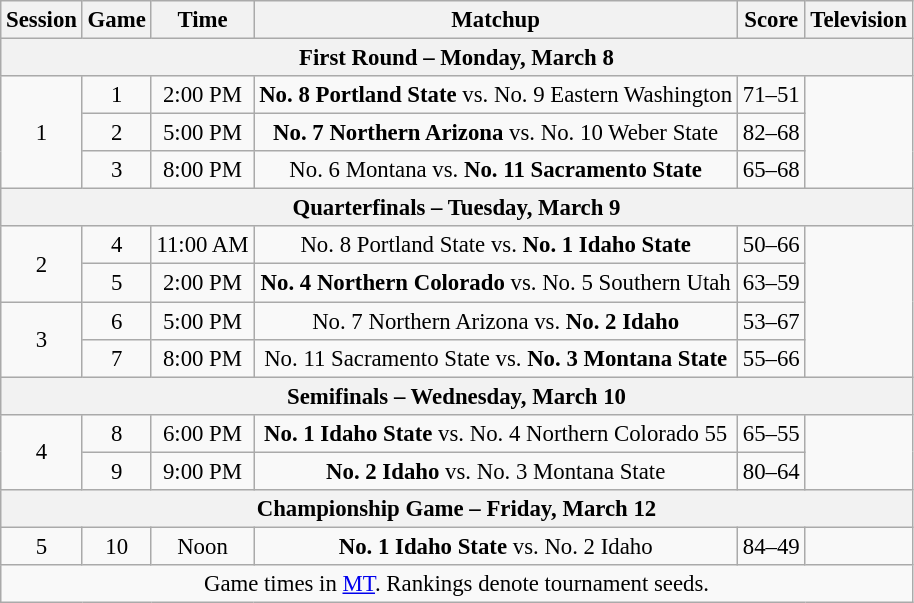<table class="wikitable" style="font-size: 95%; text-align:center">
<tr align="center">
<th>Session</th>
<th>Game</th>
<th>Time</th>
<th>Matchup</th>
<th>Score</th>
<th>Television</th>
</tr>
<tr>
<th colspan=6>First Round – Monday, March 8</th>
</tr>
<tr>
<td rowspan=3>1</td>
<td>1</td>
<td>2:00 PM</td>
<td><strong>No. 8 Portland State</strong> vs. No. 9 Eastern Washington</td>
<td>71–51</td>
<td rowspan=3></td>
</tr>
<tr>
<td>2</td>
<td>5:00 PM</td>
<td><strong>No. 7 Northern Arizona</strong> vs. No. 10 Weber State</td>
<td>82–68</td>
</tr>
<tr>
<td>3</td>
<td>8:00 PM</td>
<td>No. 6 Montana vs. <strong>No. 11 Sacramento State</strong></td>
<td>65–68</td>
</tr>
<tr>
<th colspan=6>Quarterfinals – Tuesday, March 9</th>
</tr>
<tr>
<td rowspan=2>2</td>
<td>4</td>
<td>11:00 AM</td>
<td>No. 8 Portland State vs. <strong>No. 1 Idaho State</strong></td>
<td>50–66</td>
<td rowspan=4></td>
</tr>
<tr>
<td>5</td>
<td>2:00 PM</td>
<td><strong>No. 4 Northern Colorado</strong> vs. No. 5 Southern Utah</td>
<td>63–59</td>
</tr>
<tr>
<td rowspan=2>3</td>
<td>6</td>
<td>5:00 PM</td>
<td>No. 7 Northern Arizona vs. <strong>No. 2 Idaho</strong></td>
<td>53–67</td>
</tr>
<tr>
<td>7</td>
<td>8:00 PM</td>
<td>No. 11 Sacramento State vs. <strong>No. 3 Montana State</strong></td>
<td>55–66</td>
</tr>
<tr>
<th colspan=6>Semifinals – Wednesday, March 10</th>
</tr>
<tr>
<td rowspan=2>4</td>
<td>8</td>
<td>6:00 PM</td>
<td><strong>No. 1 Idaho State</strong> vs. No. 4 Northern Colorado 55</td>
<td>65–55</td>
<td rowspan=2></td>
</tr>
<tr>
<td>9</td>
<td>9:00 PM</td>
<td><strong>No. 2 Idaho</strong> vs. No. 3 Montana State</td>
<td>80–64</td>
</tr>
<tr>
<th colspan=6>Championship Game – Friday, March 12</th>
</tr>
<tr>
<td>5</td>
<td>10</td>
<td>Noon</td>
<td><strong>No. 1 Idaho State</strong> vs. No. 2 Idaho</td>
<td>84–49</td>
<td></td>
</tr>
<tr>
<td colspan=6>Game times in <a href='#'>MT</a>. Rankings denote tournament seeds.</td>
</tr>
</table>
